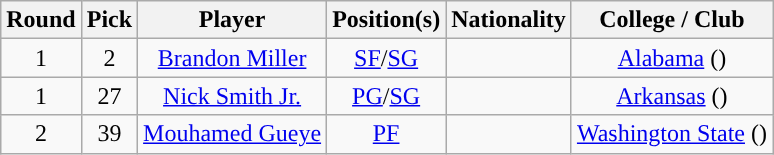<table class="wikitable sortable sortable">
<tr>
<th>Round</th>
<th>Pick</th>
<th>Player</th>
<th>Position(s)</th>
<th>Nationality</th>
<th>College / Club</th>
</tr>
<tr style="text-align:center">
<td>1</td>
<td>2</td>
<td><a href='#'>Brandon Miller</a></td>
<td><a href='#'>SF</a>/<a href='#'>SG</a></td>
<td></td>
<td><a href='#'>Alabama</a> ()</td>
</tr>
<tr style="text-align:center">
<td>1</td>
<td>27</td>
<td><a href='#'>Nick Smith Jr.</a></td>
<td><a href='#'>PG</a>/<a href='#'>SG</a></td>
<td></td>
<td><a href='#'>Arkansas</a> ()</td>
</tr>
<tr style="text-align:center">
<td>2</td>
<td>39</td>
<td><a href='#'>Mouhamed Gueye</a></td>
<td><a href='#'>PF</a></td>
<td></td>
<td><a href='#'>Washington State</a> ()</td>
</tr>
</table>
